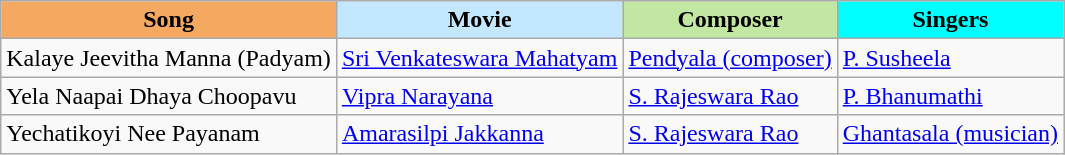<table class="wikitable sortable">
<tr>
<th style="background:#f4a860">Song</th>
<th style="background:#c2e7ff">Movie</th>
<th style="background:#c2e7a3">Composer</th>
<th style="background:#00ffff">Singers</th>
</tr>
<tr>
<td>Kalaye Jeevitha Manna (Padyam)</td>
<td><a href='#'>Sri Venkateswara Mahatyam</a></td>
<td><a href='#'>Pendyala (composer)</a></td>
<td><a href='#'>P. Susheela</a></td>
</tr>
<tr>
<td>Yela Naapai Dhaya Choopavu</td>
<td><a href='#'>Vipra Narayana</a></td>
<td><a href='#'>S. Rajeswara Rao</a></td>
<td><a href='#'>P. Bhanumathi</a></td>
</tr>
<tr>
<td>Yechatikoyi Nee Payanam</td>
<td><a href='#'>Amarasilpi Jakkanna</a></td>
<td><a href='#'>S. Rajeswara Rao</a></td>
<td><a href='#'>Ghantasala (musician)</a></td>
</tr>
</table>
